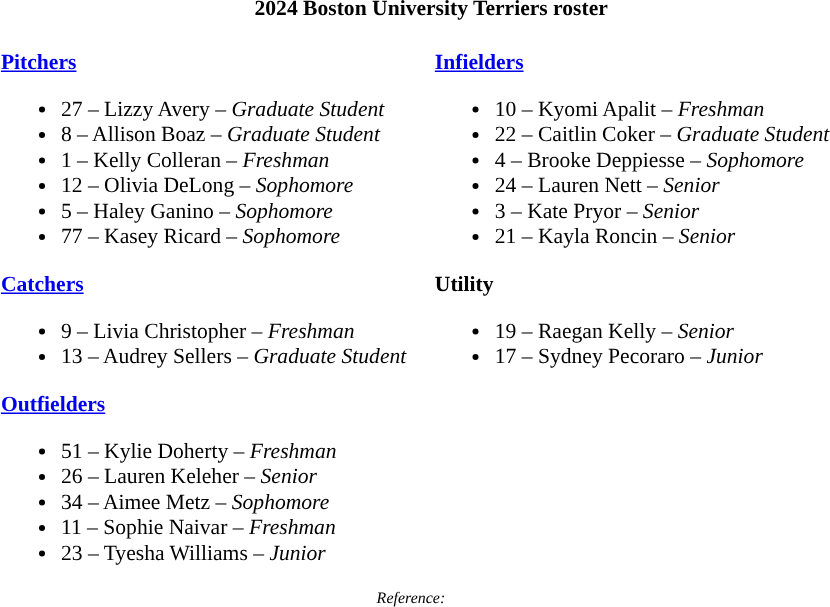<table class="toccolours" style="border-collapse:collapse; font-size:90%;">
<tr>
<th colspan=9>2024 Boston University Terriers roster</th>
</tr>
<tr>
<td width="03"> </td>
<td valign="top"><br><strong><a href='#'>Pitchers</a></strong><ul><li>27 – Lizzy Avery – <em>Graduate Student</em></li><li>8 – Allison Boaz – <em>Graduate Student</em></li><li>1 – Kelly Colleran – <em>Freshman</em></li><li>12 – Olivia DeLong – <em>Sophomore</em></li><li>5 – Haley Ganino – <em>Sophomore</em></li><li>77 – Kasey Ricard – <em>Sophomore</em></li></ul><strong><a href='#'>Catchers</a></strong><ul><li>9 – Livia Christopher – <em>Freshman</em></li><li>13 – Audrey Sellers – <em>Graduate Student</em></li></ul><strong><a href='#'>Outfielders</a></strong><ul><li>51 – Kylie Doherty – <em>Freshman</em></li><li>26 – Lauren Keleher – <em>Senior</em></li><li>34 – Aimee Metz – <em>Sophomore</em></li><li>11 – Sophie Naivar – <em>Freshman</em></li><li>23 – Tyesha Williams – <em>Junior</em></li></ul></td>
<td width="15"> </td>
<td valign="top"><br><strong><a href='#'>Infielders</a></strong><ul><li>10 – Kyomi Apalit – <em>Freshman</em></li><li>22 – Caitlin Coker – <em>Graduate Student</em></li><li>4 – Brooke Deppiesse – <em>Sophomore</em></li><li>24 – Lauren Nett – <em>Senior</em></li><li>3 – Kate Pryor – <em>Senior</em></li><li>21 – Kayla Roncin – <em>Senior</em></li></ul><strong>Utility</strong><ul><li>19 – Raegan Kelly – <em>Senior</em></li><li>17 – Sydney Pecoraro – <em>Junior</em></li></ul></td>
<td width="25"> </td>
</tr>
<tr>
<td colspan="4"  style="font-size:8pt; text-align:center;"><em>Reference:</em></td>
</tr>
</table>
